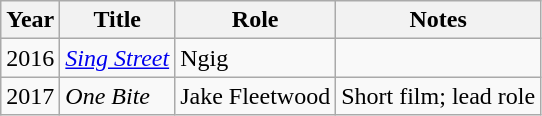<table class="wikitable sortable">
<tr>
<th>Year</th>
<th>Title</th>
<th>Role</th>
<th>Notes</th>
</tr>
<tr>
<td rowspan="1">2016</td>
<td><em><a href='#'>Sing Street</a></em></td>
<td>Ngig</td>
<td></td>
</tr>
<tr>
<td rowspan="1">2017</td>
<td><em>One Bite</em></td>
<td>Jake Fleetwood</td>
<td>Short film; lead role</td>
</tr>
</table>
